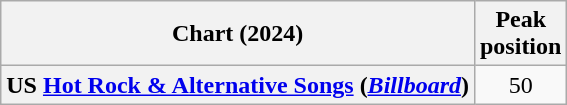<table class="wikitable plainrowheaders" style="text-align:center">
<tr>
<th scope="col">Chart (2024)</th>
<th scope="col">Peak<br>position</th>
</tr>
<tr>
<th scope="row">US <a href='#'>Hot Rock & Alternative Songs</a> (<em><a href='#'>Billboard</a></em>)</th>
<td>50</td>
</tr>
</table>
